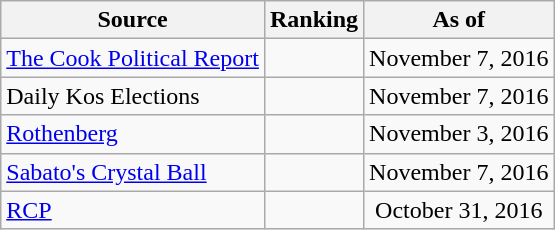<table class="wikitable" style="text-align:center">
<tr>
<th>Source</th>
<th>Ranking</th>
<th>As of</th>
</tr>
<tr>
<td align=left><a href='#'>The Cook Political Report</a></td>
<td></td>
<td>November 7, 2016</td>
</tr>
<tr>
<td align=left>Daily Kos Elections</td>
<td></td>
<td>November 7, 2016</td>
</tr>
<tr>
<td align=left><a href='#'>Rothenberg</a></td>
<td></td>
<td>November 3, 2016</td>
</tr>
<tr>
<td align=left><a href='#'>Sabato's Crystal Ball</a></td>
<td></td>
<td>November 7, 2016</td>
</tr>
<tr>
<td align="left"><a href='#'>RCP</a></td>
<td></td>
<td>October 31, 2016</td>
</tr>
</table>
